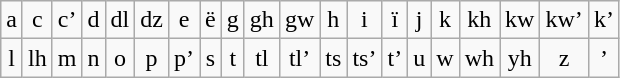<table class="wikitable" style="text-align: center;">
<tr>
<td>a</td>
<td>c</td>
<td>c’</td>
<td>d</td>
<td>dl</td>
<td>dz</td>
<td>e</td>
<td>ë</td>
<td>g</td>
<td>gh</td>
<td>gw</td>
<td>h</td>
<td>i</td>
<td>ï</td>
<td>j</td>
<td>k</td>
<td>kh</td>
<td>kw</td>
<td>kw’</td>
<td>k’</td>
</tr>
<tr>
<td>l</td>
<td>lh</td>
<td>m</td>
<td>n</td>
<td>o</td>
<td>p</td>
<td>p’</td>
<td>s</td>
<td>t</td>
<td>tl</td>
<td>tl’</td>
<td>ts</td>
<td>ts’</td>
<td>t’</td>
<td>u</td>
<td>w</td>
<td>wh</td>
<td>yh</td>
<td>z</td>
<td>’</td>
</tr>
</table>
